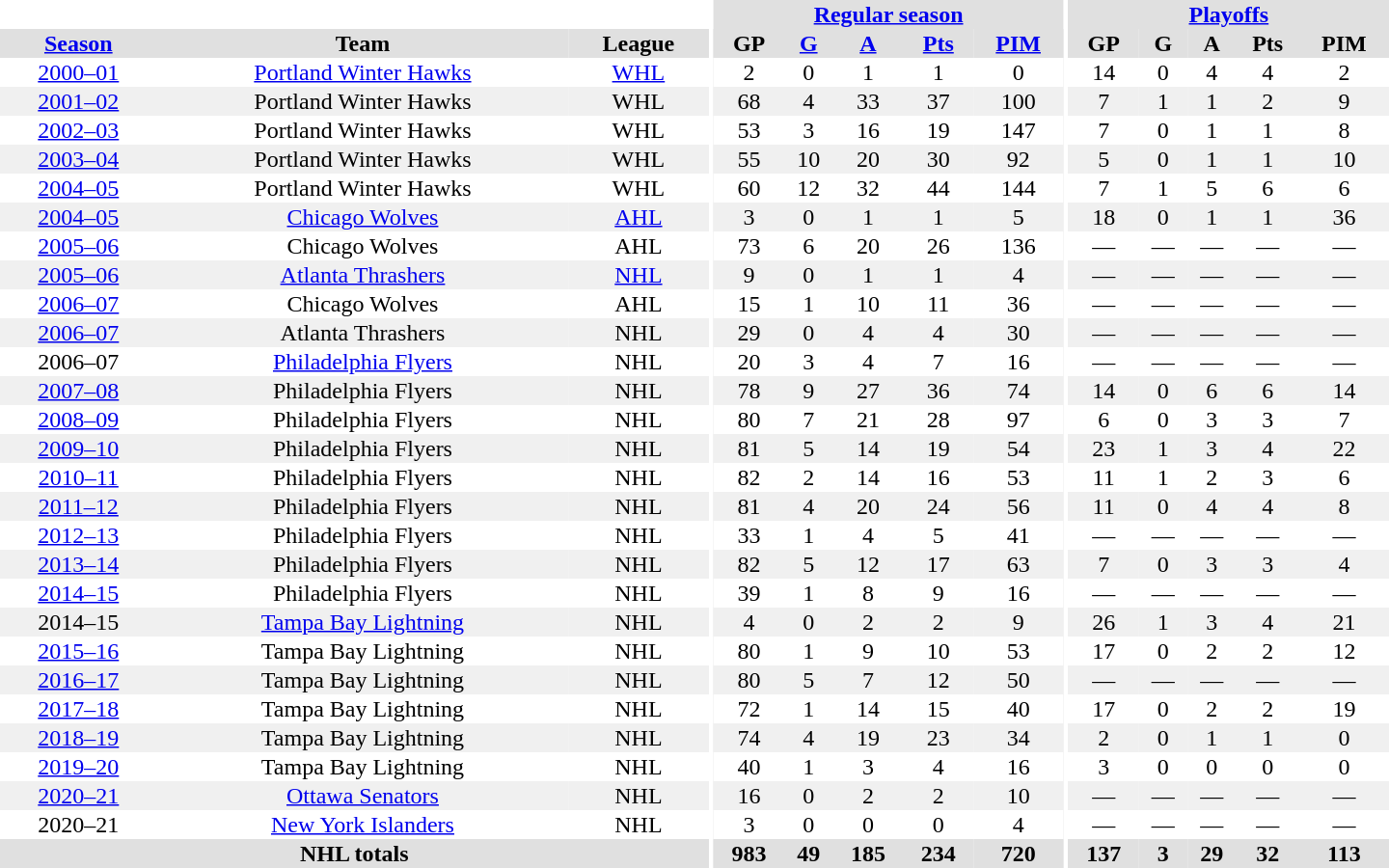<table border="0" cellpadding="1" cellspacing="0" style="text-align:center; width:60em;">
<tr bgcolor="#e0e0e0">
<th colspan="3" bgcolor="#ffffff"></th>
<th rowspan="99" bgcolor="#ffffff"></th>
<th colspan="5"><a href='#'>Regular season</a></th>
<th rowspan="99" bgcolor="#ffffff"></th>
<th colspan="5"><a href='#'>Playoffs</a></th>
</tr>
<tr bgcolor="#e0e0e0">
<th><a href='#'>Season</a></th>
<th>Team</th>
<th>League</th>
<th>GP</th>
<th><a href='#'>G</a></th>
<th><a href='#'>A</a></th>
<th><a href='#'>Pts</a></th>
<th><a href='#'>PIM</a></th>
<th>GP</th>
<th>G</th>
<th>A</th>
<th>Pts</th>
<th>PIM</th>
</tr>
<tr>
<td><a href='#'>2000–01</a></td>
<td><a href='#'>Portland Winter Hawks</a></td>
<td><a href='#'>WHL</a></td>
<td>2</td>
<td>0</td>
<td>1</td>
<td>1</td>
<td>0</td>
<td>14</td>
<td>0</td>
<td>4</td>
<td>4</td>
<td>2</td>
</tr>
<tr bgcolor="#f0f0f0">
<td><a href='#'>2001–02</a></td>
<td>Portland Winter Hawks</td>
<td>WHL</td>
<td>68</td>
<td>4</td>
<td>33</td>
<td>37</td>
<td>100</td>
<td>7</td>
<td>1</td>
<td>1</td>
<td>2</td>
<td>9</td>
</tr>
<tr>
<td><a href='#'>2002–03</a></td>
<td>Portland Winter Hawks</td>
<td>WHL</td>
<td>53</td>
<td>3</td>
<td>16</td>
<td>19</td>
<td>147</td>
<td>7</td>
<td>0</td>
<td>1</td>
<td>1</td>
<td>8</td>
</tr>
<tr bgcolor="#f0f0f0">
<td><a href='#'>2003–04</a></td>
<td>Portland Winter Hawks</td>
<td>WHL</td>
<td>55</td>
<td>10</td>
<td>20</td>
<td>30</td>
<td>92</td>
<td>5</td>
<td>0</td>
<td>1</td>
<td>1</td>
<td>10</td>
</tr>
<tr>
<td><a href='#'>2004–05</a></td>
<td>Portland Winter Hawks</td>
<td>WHL</td>
<td>60</td>
<td>12</td>
<td>32</td>
<td>44</td>
<td>144</td>
<td>7</td>
<td>1</td>
<td>5</td>
<td>6</td>
<td>6</td>
</tr>
<tr bgcolor="#f0f0f0">
<td><a href='#'>2004–05</a></td>
<td><a href='#'>Chicago Wolves</a></td>
<td><a href='#'>AHL</a></td>
<td>3</td>
<td>0</td>
<td>1</td>
<td>1</td>
<td>5</td>
<td>18</td>
<td>0</td>
<td>1</td>
<td>1</td>
<td>36</td>
</tr>
<tr>
<td><a href='#'>2005–06</a></td>
<td>Chicago Wolves</td>
<td>AHL</td>
<td>73</td>
<td>6</td>
<td>20</td>
<td>26</td>
<td>136</td>
<td>—</td>
<td>—</td>
<td>—</td>
<td>—</td>
<td>—</td>
</tr>
<tr bgcolor="#f0f0f0">
<td><a href='#'>2005–06</a></td>
<td><a href='#'>Atlanta Thrashers</a></td>
<td><a href='#'>NHL</a></td>
<td>9</td>
<td>0</td>
<td>1</td>
<td>1</td>
<td>4</td>
<td>—</td>
<td>—</td>
<td>—</td>
<td>—</td>
<td>—</td>
</tr>
<tr>
<td><a href='#'>2006–07</a></td>
<td>Chicago Wolves</td>
<td>AHL</td>
<td>15</td>
<td>1</td>
<td>10</td>
<td>11</td>
<td>36</td>
<td>—</td>
<td>—</td>
<td>—</td>
<td>—</td>
<td>—</td>
</tr>
<tr bgcolor="#f0f0f0">
<td><a href='#'>2006–07</a></td>
<td>Atlanta Thrashers</td>
<td>NHL</td>
<td>29</td>
<td>0</td>
<td>4</td>
<td>4</td>
<td>30</td>
<td>—</td>
<td>—</td>
<td>—</td>
<td>—</td>
<td>—</td>
</tr>
<tr>
<td>2006–07</td>
<td><a href='#'>Philadelphia Flyers</a></td>
<td>NHL</td>
<td>20</td>
<td>3</td>
<td>4</td>
<td>7</td>
<td>16</td>
<td>—</td>
<td>—</td>
<td>—</td>
<td>—</td>
<td>—</td>
</tr>
<tr bgcolor="#f0f0f0">
<td><a href='#'>2007–08</a></td>
<td>Philadelphia Flyers</td>
<td>NHL</td>
<td>78</td>
<td>9</td>
<td>27</td>
<td>36</td>
<td>74</td>
<td>14</td>
<td>0</td>
<td>6</td>
<td>6</td>
<td>14</td>
</tr>
<tr>
<td><a href='#'>2008–09</a></td>
<td>Philadelphia Flyers</td>
<td>NHL</td>
<td>80</td>
<td>7</td>
<td>21</td>
<td>28</td>
<td>97</td>
<td>6</td>
<td>0</td>
<td>3</td>
<td>3</td>
<td>7</td>
</tr>
<tr bgcolor="#f0f0f0">
<td><a href='#'>2009–10</a></td>
<td>Philadelphia Flyers</td>
<td>NHL</td>
<td>81</td>
<td>5</td>
<td>14</td>
<td>19</td>
<td>54</td>
<td>23</td>
<td>1</td>
<td>3</td>
<td>4</td>
<td>22</td>
</tr>
<tr>
<td><a href='#'>2010–11</a></td>
<td>Philadelphia Flyers</td>
<td>NHL</td>
<td>82</td>
<td>2</td>
<td>14</td>
<td>16</td>
<td>53</td>
<td>11</td>
<td>1</td>
<td>2</td>
<td>3</td>
<td>6</td>
</tr>
<tr bgcolor="#f0f0f0">
<td><a href='#'>2011–12</a></td>
<td>Philadelphia Flyers</td>
<td>NHL</td>
<td>81</td>
<td>4</td>
<td>20</td>
<td>24</td>
<td>56</td>
<td>11</td>
<td>0</td>
<td>4</td>
<td>4</td>
<td>8</td>
</tr>
<tr>
<td><a href='#'>2012–13</a></td>
<td>Philadelphia Flyers</td>
<td>NHL</td>
<td>33</td>
<td>1</td>
<td>4</td>
<td>5</td>
<td>41</td>
<td>—</td>
<td>—</td>
<td>—</td>
<td>—</td>
<td>—</td>
</tr>
<tr bgcolor="#f0f0f0">
<td><a href='#'>2013–14</a></td>
<td>Philadelphia Flyers</td>
<td>NHL</td>
<td>82</td>
<td>5</td>
<td>12</td>
<td>17</td>
<td>63</td>
<td>7</td>
<td>0</td>
<td>3</td>
<td>3</td>
<td>4</td>
</tr>
<tr>
<td><a href='#'>2014–15</a></td>
<td>Philadelphia Flyers</td>
<td>NHL</td>
<td>39</td>
<td>1</td>
<td>8</td>
<td>9</td>
<td>16</td>
<td>—</td>
<td>—</td>
<td>—</td>
<td>—</td>
<td>—</td>
</tr>
<tr bgcolor="#f0f0f0">
<td>2014–15</td>
<td><a href='#'>Tampa Bay Lightning</a></td>
<td>NHL</td>
<td>4</td>
<td>0</td>
<td>2</td>
<td>2</td>
<td>9</td>
<td>26</td>
<td>1</td>
<td>3</td>
<td>4</td>
<td>21</td>
</tr>
<tr>
<td><a href='#'>2015–16</a></td>
<td>Tampa Bay Lightning</td>
<td>NHL</td>
<td>80</td>
<td>1</td>
<td>9</td>
<td>10</td>
<td>53</td>
<td>17</td>
<td>0</td>
<td>2</td>
<td>2</td>
<td>12</td>
</tr>
<tr bgcolor="#f0f0f0">
<td><a href='#'>2016–17</a></td>
<td>Tampa Bay Lightning</td>
<td>NHL</td>
<td>80</td>
<td>5</td>
<td>7</td>
<td>12</td>
<td>50</td>
<td>—</td>
<td>—</td>
<td>—</td>
<td>—</td>
<td>—</td>
</tr>
<tr>
<td><a href='#'>2017–18</a></td>
<td>Tampa Bay Lightning</td>
<td>NHL</td>
<td>72</td>
<td>1</td>
<td>14</td>
<td>15</td>
<td>40</td>
<td>17</td>
<td>0</td>
<td>2</td>
<td>2</td>
<td>19</td>
</tr>
<tr bgcolor="#f0f0f0">
<td><a href='#'>2018–19</a></td>
<td>Tampa Bay Lightning</td>
<td>NHL</td>
<td>74</td>
<td>4</td>
<td>19</td>
<td>23</td>
<td>34</td>
<td>2</td>
<td>0</td>
<td>1</td>
<td>1</td>
<td>0</td>
</tr>
<tr>
<td><a href='#'>2019–20</a></td>
<td>Tampa Bay Lightning</td>
<td>NHL</td>
<td>40</td>
<td>1</td>
<td>3</td>
<td>4</td>
<td>16</td>
<td>3</td>
<td>0</td>
<td>0</td>
<td>0</td>
<td>0</td>
</tr>
<tr bgcolor="#f0f0f0">
<td><a href='#'>2020–21</a></td>
<td><a href='#'>Ottawa Senators</a></td>
<td>NHL</td>
<td>16</td>
<td>0</td>
<td>2</td>
<td>2</td>
<td>10</td>
<td>—</td>
<td>—</td>
<td>—</td>
<td>—</td>
<td>—</td>
</tr>
<tr>
<td>2020–21</td>
<td><a href='#'>New York Islanders</a></td>
<td>NHL</td>
<td>3</td>
<td>0</td>
<td>0</td>
<td>0</td>
<td>4</td>
<td>—</td>
<td>—</td>
<td>—</td>
<td>—</td>
<td>—</td>
</tr>
<tr bgcolor="#e0e0e0">
<th colspan="3">NHL totals</th>
<th>983</th>
<th>49</th>
<th>185</th>
<th>234</th>
<th>720</th>
<th>137</th>
<th>3</th>
<th>29</th>
<th>32</th>
<th>113</th>
</tr>
</table>
